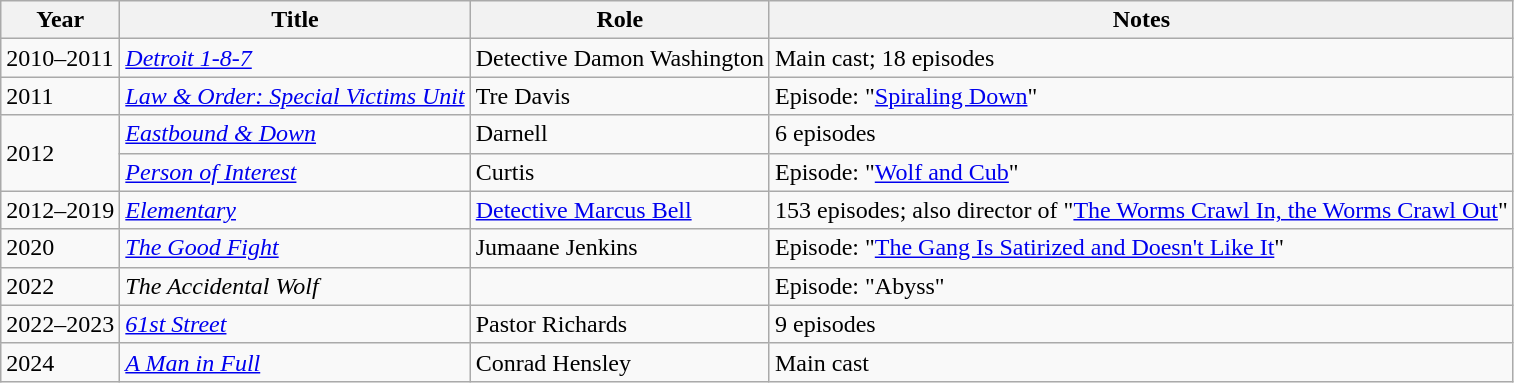<table class="wikitable sortable">
<tr>
<th>Year</th>
<th>Title</th>
<th>Role</th>
<th class="unsortable">Notes</th>
</tr>
<tr>
<td>2010–2011</td>
<td><em><a href='#'>Detroit 1-8-7</a></em></td>
<td>Detective Damon Washington</td>
<td>Main cast; 18 episodes</td>
</tr>
<tr>
<td>2011</td>
<td><em><a href='#'>Law & Order: Special Victims Unit</a></em></td>
<td>Tre Davis</td>
<td>Episode: "<a href='#'>Spiraling Down</a>"</td>
</tr>
<tr>
<td rowspan="2">2012</td>
<td><em><a href='#'>Eastbound & Down</a></em></td>
<td>Darnell</td>
<td>6 episodes</td>
</tr>
<tr>
<td><em><a href='#'>Person of Interest</a></em></td>
<td>Curtis</td>
<td>Episode: "<a href='#'>Wolf and Cub</a>"</td>
</tr>
<tr>
<td>2012–2019</td>
<td><em><a href='#'>Elementary</a></em></td>
<td><a href='#'>Detective Marcus Bell</a></td>
<td>153 episodes; also director of "<a href='#'>The Worms Crawl In, the Worms Crawl Out</a>"</td>
</tr>
<tr>
<td>2020</td>
<td><em><a href='#'>The Good Fight</a></em></td>
<td>Jumaane Jenkins</td>
<td>Episode: "<a href='#'>The Gang Is Satirized and Doesn't Like It</a>"</td>
</tr>
<tr>
<td>2022</td>
<td><em>The Accidental Wolf</em></td>
<td></td>
<td>Episode: "Abyss"</td>
</tr>
<tr>
<td>2022–2023</td>
<td><em><a href='#'>61st Street</a></em></td>
<td>Pastor Richards</td>
<td>9 episodes</td>
</tr>
<tr>
<td>2024</td>
<td><em><a href='#'>A Man in Full</a></em></td>
<td>Conrad Hensley</td>
<td>Main cast</td>
</tr>
</table>
